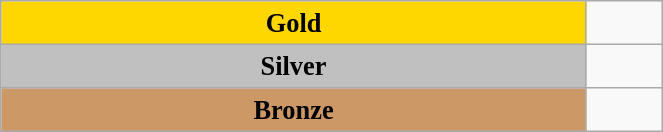<table class="wikitable" style=" text-align:center; font-size:110%;" width="35%">
<tr>
<td bgcolor="gold"><strong>Gold</strong></td>
<td></td>
</tr>
<tr>
<td bgcolor="silver"><strong>Silver</strong></td>
<td></td>
</tr>
<tr>
<td bgcolor="CC9966"><strong>Bronze</strong></td>
<td></td>
</tr>
</table>
